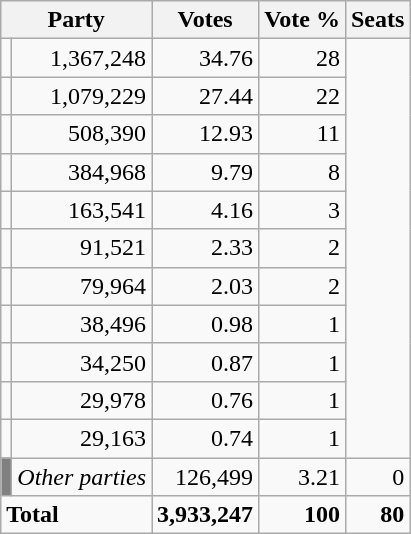<table class="wikitable" style="text-align:right">
<tr>
<th colspan=2>Party</th>
<th>Votes</th>
<th>Vote %</th>
<th>Seats</th>
</tr>
<tr>
<td></td>
<td>1,367,248</td>
<td>34.76</td>
<td>28</td>
</tr>
<tr>
<td></td>
<td>1,079,229</td>
<td>27.44</td>
<td>22</td>
</tr>
<tr>
<td></td>
<td>508,390</td>
<td>12.93</td>
<td>11</td>
</tr>
<tr>
<td></td>
<td>384,968</td>
<td>9.79</td>
<td>8</td>
</tr>
<tr>
<td></td>
<td>163,541</td>
<td>4.16</td>
<td>3</td>
</tr>
<tr>
<td></td>
<td>91,521</td>
<td>2.33</td>
<td>2</td>
</tr>
<tr>
<td></td>
<td>79,964</td>
<td>2.03</td>
<td>2</td>
</tr>
<tr>
<td></td>
<td>38,496</td>
<td>0.98</td>
<td>1</td>
</tr>
<tr>
<td></td>
<td>34,250</td>
<td>0.87</td>
<td>1</td>
</tr>
<tr>
<td></td>
<td>29,978</td>
<td>0.76</td>
<td>1</td>
</tr>
<tr>
<td></td>
<td>29,163</td>
<td>0.74</td>
<td>1</td>
</tr>
<tr>
<td style="background-color:grey"></td>
<td style="text-align:left"><em>Other parties</em></td>
<td>126,499</td>
<td>3.21</td>
<td>0</td>
</tr>
<tr>
<td colspan="2" style="text-align:left"><strong>Total</strong></td>
<td><strong>3,933,247</strong></td>
<td><strong>100</strong></td>
<td><strong>80</strong></td>
</tr>
</table>
